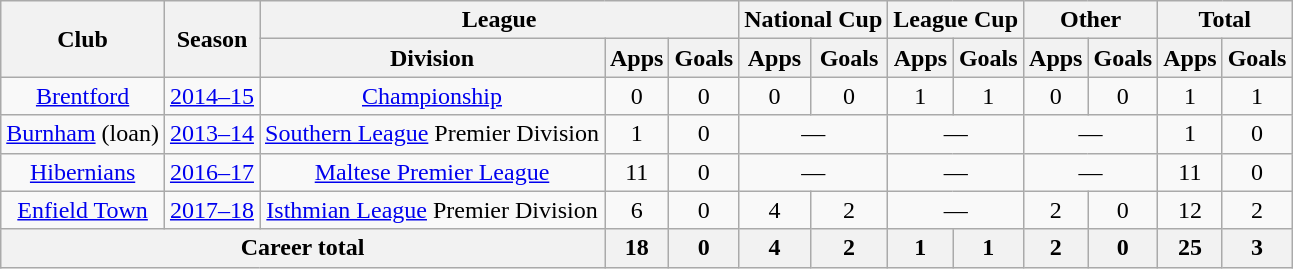<table class="wikitable" style="text-align: center;">
<tr>
<th rowspan="2">Club</th>
<th rowspan="2">Season</th>
<th colspan="3">League</th>
<th colspan="2">National Cup</th>
<th colspan="2">League Cup</th>
<th colspan="2">Other</th>
<th colspan="2">Total</th>
</tr>
<tr>
<th>Division</th>
<th>Apps</th>
<th>Goals</th>
<th>Apps</th>
<th>Goals</th>
<th>Apps</th>
<th>Goals</th>
<th>Apps</th>
<th>Goals</th>
<th>Apps</th>
<th>Goals</th>
</tr>
<tr>
<td><a href='#'>Brentford</a></td>
<td><a href='#'>2014–15</a></td>
<td><a href='#'>Championship</a></td>
<td>0</td>
<td>0</td>
<td>0</td>
<td>0</td>
<td>1</td>
<td>1</td>
<td>0</td>
<td>0</td>
<td>1</td>
<td>1</td>
</tr>
<tr>
<td><a href='#'>Burnham</a> (loan)</td>
<td><a href='#'>2013–14</a></td>
<td><a href='#'>Southern League</a> Premier Division</td>
<td>1</td>
<td>0</td>
<td colspan="2">—</td>
<td colspan="2">—</td>
<td colspan="2">—</td>
<td>1</td>
<td>0</td>
</tr>
<tr>
<td><a href='#'>Hibernians</a></td>
<td><a href='#'>2016–17</a></td>
<td><a href='#'>Maltese Premier League</a></td>
<td>11</td>
<td>0</td>
<td colspan="2">—</td>
<td colspan="2">—</td>
<td colspan="2">—</td>
<td>11</td>
<td>0</td>
</tr>
<tr>
<td><a href='#'>Enfield Town</a></td>
<td><a href='#'>2017–18</a></td>
<td><a href='#'>Isthmian League</a> Premier Division</td>
<td>6</td>
<td>0</td>
<td>4</td>
<td>2</td>
<td colspan="2">—</td>
<td>2</td>
<td>0</td>
<td>12</td>
<td>2</td>
</tr>
<tr>
<th colspan="3">Career total</th>
<th>18</th>
<th>0</th>
<th>4</th>
<th>2</th>
<th>1</th>
<th>1</th>
<th>2</th>
<th>0</th>
<th>25</th>
<th>3</th>
</tr>
</table>
